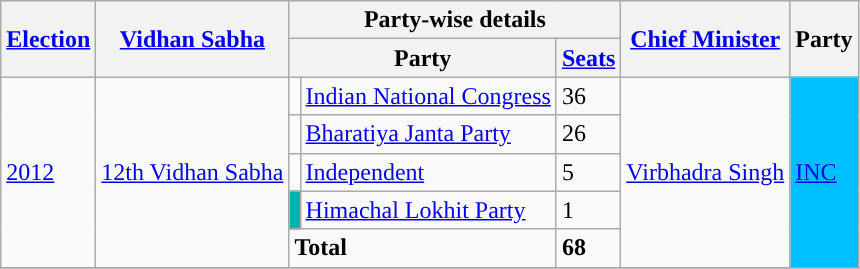<table class="wikitable sortable">
<tr>
<th rowspan="2"><a href='#'>Election</a></th>
<th rowspan="2"><a href='#'>Vidhan Sabha</a></th>
<th colspan="3">Party-wise details</th>
<th rowspan="2"><a href='#'>Chief Minister</a></th>
<th rowspan="2">Party</th>
</tr>
<tr>
<th colspan="2">Party</th>
<th><a href='#'>Seats</a></th>
</tr>
<tr>
<td rowspan="5"><a href='#'>2012</a></td>
<td rowspan="5"><a href='#'>12th Vidhan Sabha</a></td>
<td style="background-color: "></td>
<td><a href='#'>Indian National Congress</a></td>
<td>36</td>
<td rowspan="5"><a href='#'>Virbhadra Singh</a><br></td>
<td rowspan="5"; bgcolor=#00BFFF><a href='#'>INC</a></td>
</tr>
<tr>
<td style="background-color: "></td>
<td><a href='#'>Bharatiya Janta Party</a></td>
<td>26</td>
</tr>
<tr>
<td style="background-color: "></td>
<td><a href='#'>Independent</a></td>
<td>5</td>
</tr>
<tr>
<td bgcolor=#00B2B2></td>
<td><a href='#'>Himachal Lokhit Party</a></td>
<td>1</td>
</tr>
<tr>
<td colspan="2"><strong>Total</strong></td>
<td><strong>68</strong></td>
</tr>
<tr>
</tr>
</table>
